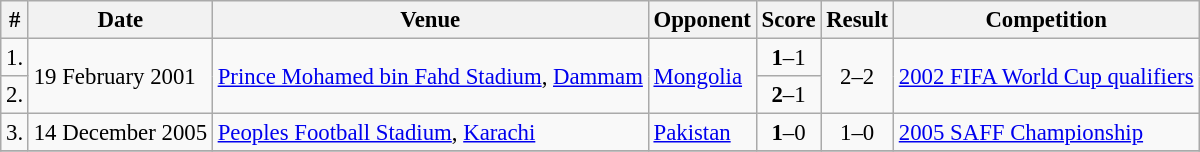<table class="wikitable" style="font-size:95%">
<tr>
<th>#</th>
<th>Date</th>
<th>Venue</th>
<th>Opponent</th>
<th>Score</th>
<th>Result</th>
<th>Competition</th>
</tr>
<tr>
<td>1.</td>
<td rowspan=2>19 February 2001</td>
<td rowspan=2><a href='#'>Prince Mohamed bin Fahd Stadium</a>, <a href='#'>Dammam</a></td>
<td rowspan=2> <a href='#'>Mongolia</a></td>
<td style="text-align:center;"><strong>1</strong>–1</td>
<td rowspan=2 style="text-align:center;">2–2</td>
<td rowspan=2><a href='#'>2002 FIFA World Cup qualifiers</a></td>
</tr>
<tr>
<td>2.</td>
<td style="text-align:center;"><strong>2</strong>–1</td>
</tr>
<tr>
<td>3.</td>
<td>14 December 2005</td>
<td><a href='#'>Peoples Football Stadium</a>, <a href='#'>Karachi</a></td>
<td> <a href='#'>Pakistan</a></td>
<td style="text-align:center;"><strong>1</strong>–0</td>
<td style="text-align:center;">1–0</td>
<td><a href='#'>2005 SAFF Championship</a></td>
</tr>
<tr>
</tr>
</table>
